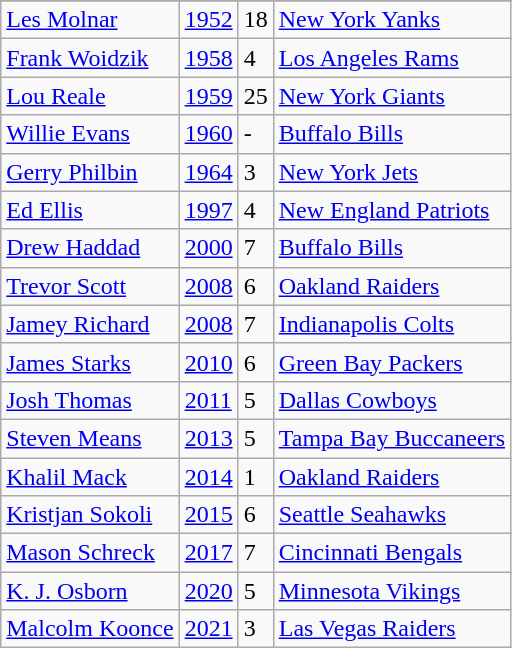<table class="wikitable">
<tr>
</tr>
<tr>
<td><a href='#'>Les Molnar</a></td>
<td><a href='#'>1952</a></td>
<td>18</td>
<td><a href='#'>New York Yanks</a></td>
</tr>
<tr>
<td><a href='#'>Frank Woidzik</a></td>
<td><a href='#'>1958</a></td>
<td>4</td>
<td><a href='#'>Los Angeles Rams</a></td>
</tr>
<tr>
<td><a href='#'>Lou Reale</a></td>
<td><a href='#'>1959</a></td>
<td>25</td>
<td><a href='#'>New York Giants</a></td>
</tr>
<tr>
<td><a href='#'>Willie Evans</a></td>
<td><a href='#'>1960</a></td>
<td>-</td>
<td><a href='#'>Buffalo Bills</a></td>
</tr>
<tr>
<td><a href='#'>Gerry Philbin</a></td>
<td><a href='#'>1964</a></td>
<td>3</td>
<td><a href='#'>New York Jets</a></td>
</tr>
<tr>
<td><a href='#'>Ed Ellis</a></td>
<td><a href='#'>1997</a></td>
<td>4</td>
<td><a href='#'>New England Patriots</a></td>
</tr>
<tr>
<td><a href='#'>Drew Haddad</a></td>
<td><a href='#'>2000</a></td>
<td>7</td>
<td><a href='#'>Buffalo Bills</a></td>
</tr>
<tr>
<td><a href='#'>Trevor Scott</a></td>
<td><a href='#'>2008</a></td>
<td>6</td>
<td><a href='#'>Oakland Raiders</a></td>
</tr>
<tr>
<td><a href='#'>Jamey Richard</a></td>
<td><a href='#'>2008</a></td>
<td>7</td>
<td><a href='#'>Indianapolis Colts</a></td>
</tr>
<tr>
<td><a href='#'>James Starks</a></td>
<td><a href='#'>2010</a></td>
<td>6</td>
<td><a href='#'>Green Bay Packers</a></td>
</tr>
<tr>
<td><a href='#'>Josh Thomas</a></td>
<td><a href='#'>2011</a></td>
<td>5</td>
<td><a href='#'>Dallas Cowboys</a></td>
</tr>
<tr>
<td><a href='#'>Steven Means</a></td>
<td><a href='#'>2013</a></td>
<td>5</td>
<td><a href='#'>Tampa Bay Buccaneers</a></td>
</tr>
<tr>
<td><a href='#'>Khalil Mack</a></td>
<td><a href='#'>2014</a></td>
<td>1</td>
<td><a href='#'>Oakland Raiders</a></td>
</tr>
<tr>
<td><a href='#'>Kristjan Sokoli</a></td>
<td><a href='#'>2015</a></td>
<td>6</td>
<td><a href='#'>Seattle Seahawks</a></td>
</tr>
<tr>
<td><a href='#'>Mason Schreck</a></td>
<td><a href='#'>2017</a></td>
<td>7</td>
<td><a href='#'>Cincinnati Bengals</a></td>
</tr>
<tr>
<td><a href='#'>K. J. Osborn</a></td>
<td><a href='#'>2020</a></td>
<td>5</td>
<td><a href='#'>Minnesota Vikings</a></td>
</tr>
<tr>
<td><a href='#'>Malcolm Koonce</a></td>
<td><a href='#'>2021</a></td>
<td>3</td>
<td><a href='#'>Las Vegas Raiders</a></td>
</tr>
</table>
